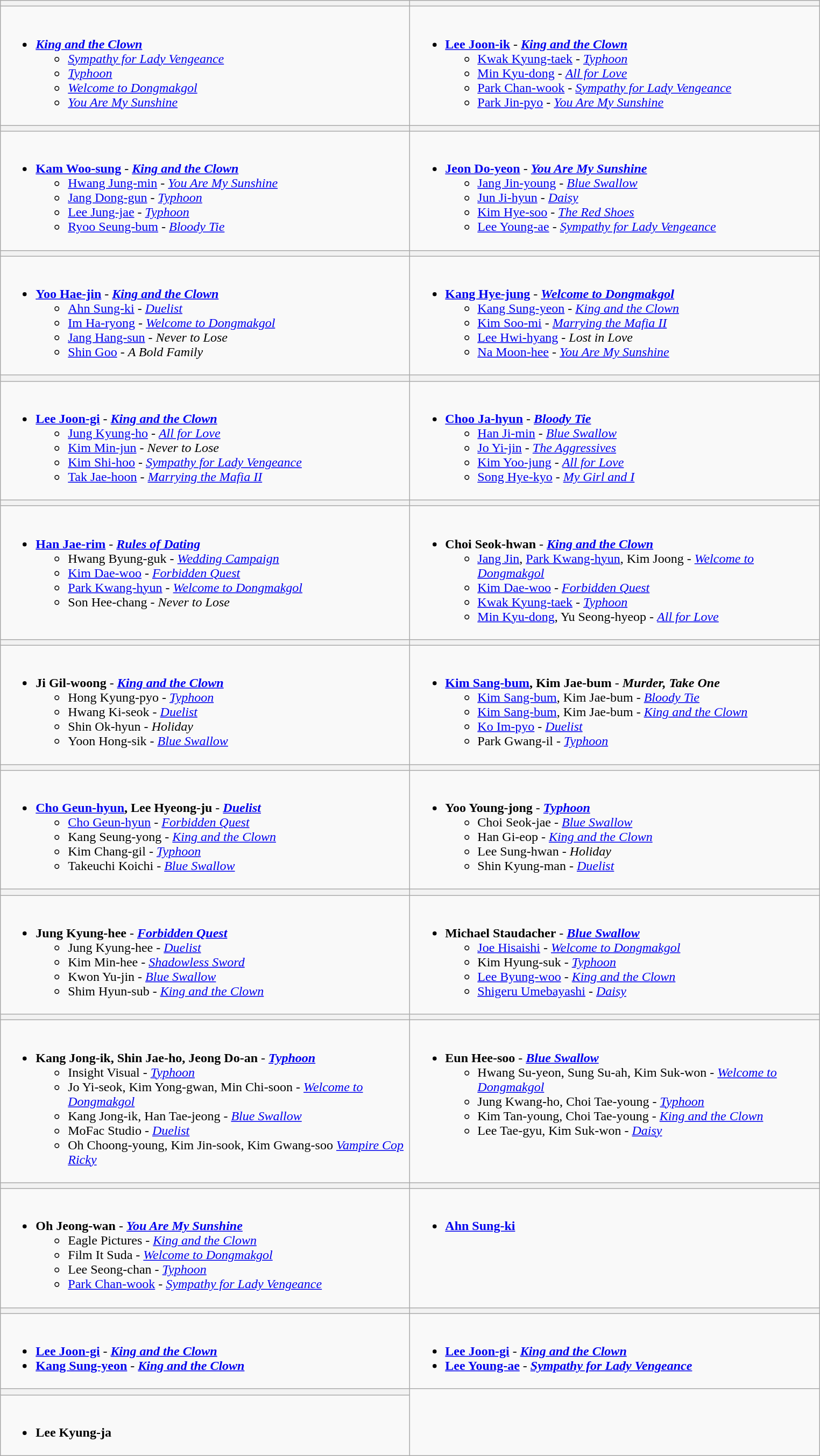<table class="wikitable">
<tr>
<th style="width:500px;"></th>
<th style="width:500px;"></th>
</tr>
<tr>
<td valign="top"><br><ul><li><strong><em><a href='#'>King and the Clown</a></em></strong><ul><li><em><a href='#'>Sympathy for Lady Vengeance</a></em></li><li><em><a href='#'>Typhoon</a></em></li><li><em><a href='#'>Welcome to Dongmakgol</a></em></li><li><em><a href='#'>You Are My Sunshine</a></em></li></ul></li></ul></td>
<td valign="top"><br><ul><li><strong><a href='#'>Lee Joon-ik</a></strong> - <strong><em><a href='#'>King and the Clown</a></em></strong><ul><li><a href='#'>Kwak Kyung-taek</a> - <em><a href='#'>Typhoon</a></em></li><li><a href='#'>Min Kyu-dong</a> - <em><a href='#'>All for Love</a></em></li><li><a href='#'>Park Chan-wook</a> - <em><a href='#'>Sympathy for Lady Vengeance</a></em></li><li><a href='#'>Park Jin-pyo</a> - <em><a href='#'>You Are My Sunshine</a></em></li></ul></li></ul></td>
</tr>
<tr>
<th></th>
<th></th>
</tr>
<tr>
<td valign="top"><br><ul><li><strong><a href='#'>Kam Woo-sung</a></strong> - <strong><em><a href='#'>King and the Clown</a></em></strong><ul><li><a href='#'>Hwang Jung-min</a> - <em><a href='#'>You Are My Sunshine</a></em></li><li><a href='#'>Jang Dong-gun</a> - <em><a href='#'>Typhoon</a></em></li><li><a href='#'>Lee Jung-jae</a> - <em><a href='#'>Typhoon</a></em></li><li><a href='#'>Ryoo Seung-bum</a> - <em><a href='#'>Bloody Tie</a></em></li></ul></li></ul></td>
<td valign="top"><br><ul><li><strong><a href='#'>Jeon Do-yeon</a></strong> - <strong><em><a href='#'>You Are My Sunshine</a></em></strong><ul><li><a href='#'>Jang Jin-young</a> - <em><a href='#'>Blue Swallow</a></em></li><li><a href='#'>Jun Ji-hyun</a> - <em><a href='#'>Daisy</a></em></li><li><a href='#'>Kim Hye-soo</a> - <em><a href='#'>The Red Shoes</a></em></li><li><a href='#'>Lee Young-ae</a> - <em><a href='#'>Sympathy for Lady Vengeance</a></em></li></ul></li></ul></td>
</tr>
<tr>
<th></th>
<th></th>
</tr>
<tr>
<td valign="top"><br><ul><li><strong><a href='#'>Yoo Hae-jin</a></strong> - <strong><em><a href='#'>King and the Clown</a></em></strong><ul><li><a href='#'>Ahn Sung-ki</a> - <em><a href='#'>Duelist</a></em></li><li><a href='#'>Im Ha-ryong</a> - <em><a href='#'>Welcome to Dongmakgol</a></em></li><li><a href='#'>Jang Hang-sun</a> - <em>Never to Lose</em></li><li><a href='#'>Shin Goo</a> - <em>A Bold Family</em></li></ul></li></ul></td>
<td valign="top"><br><ul><li><strong><a href='#'>Kang Hye-jung</a></strong> - <strong><em><a href='#'>Welcome to Dongmakgol</a></em></strong><ul><li><a href='#'>Kang Sung-yeon</a> - <em><a href='#'>King and the Clown</a></em></li><li><a href='#'>Kim Soo-mi</a> - <em><a href='#'>Marrying the Mafia II</a></em></li><li><a href='#'>Lee Hwi-hyang</a> - <em>Lost in Love</em></li><li><a href='#'>Na Moon-hee</a> - <em><a href='#'>You Are My Sunshine</a></em></li></ul></li></ul></td>
</tr>
<tr>
<th></th>
<th></th>
</tr>
<tr>
<td valign="top"><br><ul><li><strong><a href='#'>Lee Joon-gi</a></strong> - <strong><em><a href='#'>King and the Clown</a></em></strong><ul><li><a href='#'>Jung Kyung-ho</a> - <em><a href='#'>All for Love</a></em></li><li><a href='#'>Kim Min-jun</a> - <em>Never to Lose</em></li><li><a href='#'>Kim Shi-hoo</a> - <em><a href='#'>Sympathy for Lady Vengeance</a></em></li><li><a href='#'>Tak Jae-hoon</a> - <em><a href='#'>Marrying the Mafia II</a></em></li></ul></li></ul></td>
<td valign="top"><br><ul><li><strong><a href='#'>Choo Ja-hyun</a></strong> - <strong><em><a href='#'>Bloody Tie</a></em></strong><ul><li><a href='#'>Han Ji-min</a> - <em><a href='#'>Blue Swallow</a></em></li><li><a href='#'>Jo Yi-jin</a> - <em><a href='#'>The Aggressives</a></em></li><li><a href='#'>Kim Yoo-jung</a> - <em><a href='#'>All for Love</a></em></li><li><a href='#'>Song Hye-kyo</a> - <em><a href='#'>My Girl and I</a></em></li></ul></li></ul></td>
</tr>
<tr>
<th></th>
<th></th>
</tr>
<tr>
<td valign="top"><br><ul><li><strong><a href='#'>Han Jae-rim</a></strong> - <strong><em><a href='#'>Rules of Dating</a></em></strong><ul><li>Hwang Byung-guk - <em><a href='#'>Wedding Campaign</a></em></li><li><a href='#'>Kim Dae-woo</a> - <em><a href='#'>Forbidden Quest</a></em></li><li><a href='#'>Park Kwang-hyun</a> - <em><a href='#'>Welcome to Dongmakgol</a></em></li><li>Son Hee-chang - <em>Never to Lose</em></li></ul></li></ul></td>
<td valign="top"><br><ul><li><strong>Choi Seok-hwan</strong> - <strong><em><a href='#'>King and the Clown</a></em></strong><ul><li><a href='#'>Jang Jin</a>, <a href='#'>Park Kwang-hyun</a>, Kim Joong - <em><a href='#'>Welcome to Dongmakgol</a></em></li><li><a href='#'>Kim Dae-woo</a> - <em><a href='#'>Forbidden Quest</a></em></li><li><a href='#'>Kwak Kyung-taek</a> - <em><a href='#'>Typhoon</a></em></li><li><a href='#'>Min Kyu-dong</a>, Yu Seong-hyeop - <em><a href='#'>All for Love</a></em></li></ul></li></ul></td>
</tr>
<tr>
<th></th>
<th></th>
</tr>
<tr>
<td valign="top"><br><ul><li><strong>Ji Gil-woong</strong> - <strong><em><a href='#'>King and the Clown</a></em></strong><ul><li>Hong Kyung-pyo - <em><a href='#'>Typhoon</a></em></li><li>Hwang Ki-seok - <em><a href='#'>Duelist</a></em></li><li>Shin Ok-hyun - <em>Holiday</em></li><li>Yoon Hong-sik - <em><a href='#'>Blue Swallow</a></em></li></ul></li></ul></td>
<td valign="top"><br><ul><li><strong><a href='#'>Kim Sang-bum</a>, Kim Jae-bum</strong> - <strong><em>Murder, Take One</em></strong><ul><li><a href='#'>Kim Sang-bum</a>, Kim Jae-bum - <em><a href='#'>Bloody Tie</a></em></li><li><a href='#'>Kim Sang-bum</a>, Kim Jae-bum - <em><a href='#'>King and the Clown</a></em></li><li><a href='#'>Ko Im-pyo</a> - <em><a href='#'>Duelist</a></em></li><li>Park Gwang-il - <em><a href='#'>Typhoon</a></em></li></ul></li></ul></td>
</tr>
<tr>
<th></th>
<th></th>
</tr>
<tr>
<td valign="top"><br><ul><li><strong><a href='#'>Cho Geun-hyun</a>, Lee Hyeong-ju</strong> - <strong><em><a href='#'>Duelist</a></em></strong><ul><li><a href='#'>Cho Geun-hyun</a> - <em><a href='#'>Forbidden Quest</a></em></li><li>Kang Seung-yong - <em><a href='#'>King and the Clown</a></em></li><li>Kim Chang-gil - <em><a href='#'>Typhoon</a></em></li><li>Takeuchi Koichi - <em><a href='#'>Blue Swallow</a></em></li></ul></li></ul></td>
<td valign="top"><br><ul><li><strong>Yoo Young-jong</strong> - <strong><em><a href='#'>Typhoon</a></em></strong><ul><li>Choi Seok-jae - <em><a href='#'>Blue Swallow</a></em></li><li>Han Gi-eop - <em><a href='#'>King and the Clown</a></em></li><li>Lee Sung-hwan - <em>Holiday</em></li><li>Shin Kyung-man - <em><a href='#'>Duelist</a></em></li></ul></li></ul></td>
</tr>
<tr>
<th></th>
<th></th>
</tr>
<tr>
<td valign="top"><br><ul><li><strong>Jung Kyung-hee</strong> - <strong><em><a href='#'>Forbidden Quest</a></em></strong><ul><li>Jung Kyung-hee - <em><a href='#'>Duelist</a></em></li><li>Kim Min-hee - <em><a href='#'>Shadowless Sword</a></em></li><li>Kwon Yu-jin - <em><a href='#'>Blue Swallow</a></em></li><li>Shim Hyun-sub - <em><a href='#'>King and the Clown</a></em></li></ul></li></ul></td>
<td valign="top"><br><ul><li><strong>Michael Staudacher</strong> - <strong><em><a href='#'>Blue Swallow</a></em></strong><ul><li><a href='#'>Joe Hisaishi</a> - <em><a href='#'>Welcome to Dongmakgol</a></em></li><li>Kim Hyung-suk - <em><a href='#'>Typhoon</a></em></li><li><a href='#'>Lee Byung-woo</a> - <em><a href='#'>King and the Clown</a></em></li><li><a href='#'>Shigeru Umebayashi</a> - <em><a href='#'>Daisy</a></em></li></ul></li></ul></td>
</tr>
<tr>
<th></th>
<th></th>
</tr>
<tr>
<td valign="top"><br><ul><li><strong>Kang Jong-ik, Shin Jae-ho, Jeong Do-an</strong> - <strong><em><a href='#'>Typhoon</a></em></strong><ul><li>Insight Visual - <em><a href='#'>Typhoon</a></em></li><li>Jo Yi-seok, Kim Yong-gwan, Min Chi-soon - <em><a href='#'>Welcome to Dongmakgol</a></em></li><li>Kang Jong-ik, Han Tae-jeong - <em><a href='#'>Blue Swallow</a></em></li><li>MoFac Studio - <em><a href='#'>Duelist</a></em></li><li>Oh Choong-young, Kim Jin-sook, Kim Gwang-soo <em><a href='#'>Vampire Cop Ricky</a></em></li></ul></li></ul></td>
<td valign="top"><br><ul><li><strong>Eun Hee-soo</strong> - <strong><em><a href='#'>Blue Swallow</a></em></strong><ul><li>Hwang Su-yeon, Sung Su-ah, Kim Suk-won - <em><a href='#'>Welcome to Dongmakgol</a></em></li><li>Jung Kwang-ho, Choi Tae-young - <em><a href='#'>Typhoon</a></em></li><li>Kim Tan-young, Choi Tae-young - <em><a href='#'>King and the Clown</a></em></li><li>Lee Tae-gyu, Kim Suk-won - <em><a href='#'>Daisy</a></em></li></ul></li></ul></td>
</tr>
<tr>
<th></th>
<th></th>
</tr>
<tr>
<td valign="top"><br><ul><li><strong>Oh Jeong-wan</strong> - <strong><em><a href='#'>You Are My Sunshine</a></em></strong><ul><li>Eagle Pictures - <em><a href='#'>King and the Clown</a></em></li><li>Film It Suda - <em><a href='#'>Welcome to Dongmakgol</a></em></li><li>Lee Seong-chan - <em><a href='#'>Typhoon</a></em></li><li><a href='#'>Park Chan-wook</a> - <em><a href='#'>Sympathy for Lady Vengeance</a></em></li></ul></li></ul></td>
<td valign="top"><br><ul><li><strong><a href='#'>Ahn Sung-ki</a></strong></li></ul></td>
</tr>
<tr>
<th></th>
<th></th>
</tr>
<tr>
<td valign="top"><br><ul><li><strong><a href='#'>Lee Joon-gi</a></strong> - <strong><em><a href='#'>King and the Clown</a></em></strong></li><li><strong><a href='#'>Kang Sung-yeon</a></strong> - <strong><em><a href='#'>King and the Clown</a></em></strong></li></ul></td>
<td valign="top"><br><ul><li><strong><a href='#'>Lee Joon-gi</a></strong> - <strong><em><a href='#'>King and the Clown</a></em></strong></li><li><strong><a href='#'>Lee Young-ae</a></strong> - <strong><em><a href='#'>Sympathy for Lady Vengeance</a></em></strong></li></ul></td>
</tr>
<tr>
<th></th>
</tr>
<tr>
<td valign="top"><br><ul><li><strong>Lee Kyung-ja</strong></li></ul></td>
</tr>
</table>
